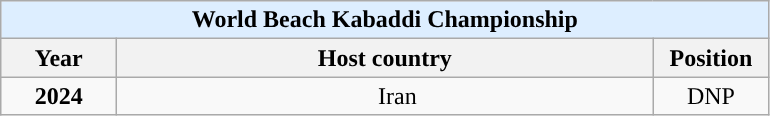<table class="wikitable" style="text-align: center;">
<tr>
<th colspan=3 style="background-color: #ddeeff;">World Beach Kabaddi Championship</th>
</tr>
<tr>
<th style="width: 70px;">Year</th>
<th style="width: 350px;">Host country</th>
<th style="width: 70px;">Position</th>
</tr>
<tr>
<td><strong>2024</strong></td>
<td style="text-align: center; padding-left: 20px;"> Iran</td>
<td>DNP</td>
</tr>
</table>
